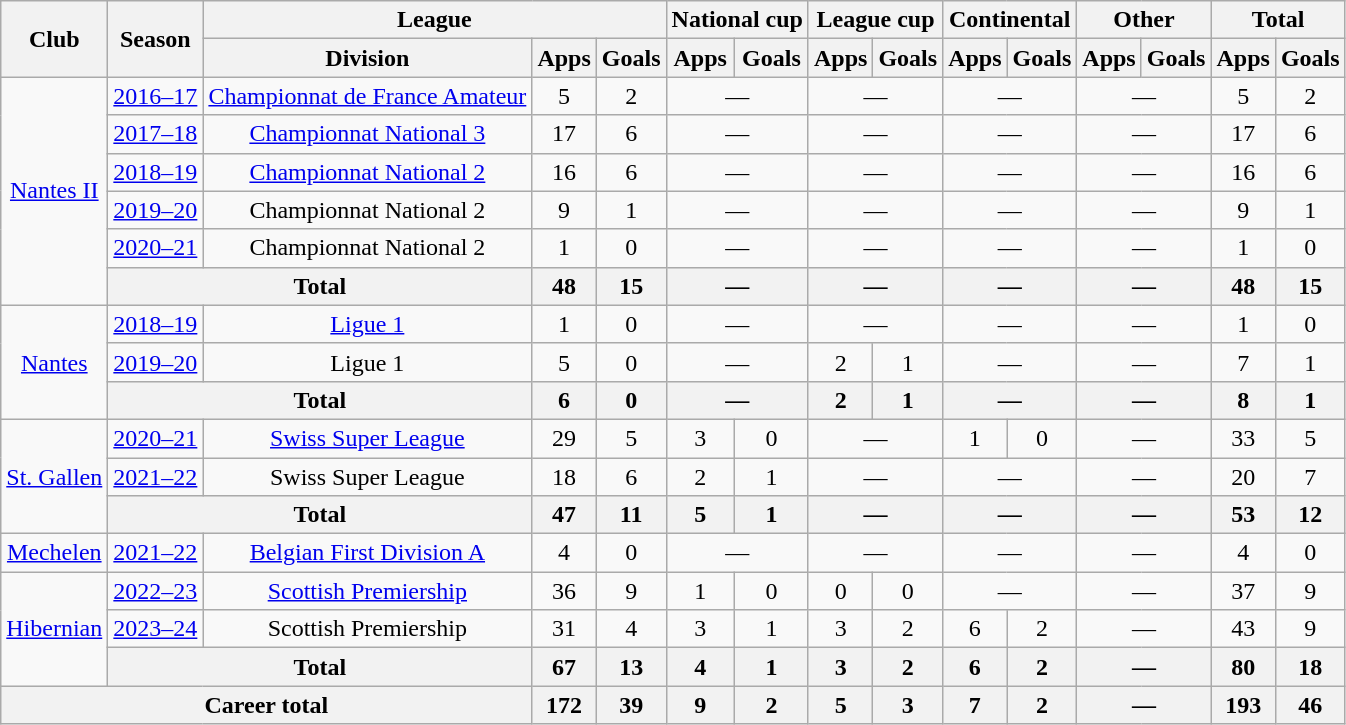<table class=wikitable style="text-align:center">
<tr>
<th rowspan="2">Club</th>
<th rowspan="2">Season</th>
<th colspan="3">League</th>
<th colspan="2">National cup</th>
<th colspan="2">League cup</th>
<th colspan="2">Continental</th>
<th colspan="2">Other</th>
<th colspan="2">Total</th>
</tr>
<tr>
<th>Division</th>
<th>Apps</th>
<th>Goals</th>
<th>Apps</th>
<th>Goals</th>
<th>Apps</th>
<th>Goals</th>
<th>Apps</th>
<th>Goals</th>
<th>Apps</th>
<th>Goals</th>
<th>Apps</th>
<th>Goals</th>
</tr>
<tr>
<td rowspan="6"><a href='#'>Nantes II</a></td>
<td><a href='#'>2016–17</a></td>
<td><a href='#'>Championnat de France Amateur</a></td>
<td>5</td>
<td>2</td>
<td colspan="2">—</td>
<td colspan="2">—</td>
<td colspan="2">—</td>
<td colspan="2">—</td>
<td>5</td>
<td>2</td>
</tr>
<tr>
<td><a href='#'>2017–18</a></td>
<td><a href='#'>Championnat National 3</a></td>
<td>17</td>
<td>6</td>
<td colspan="2">—</td>
<td colspan="2">—</td>
<td colspan="2">—</td>
<td colspan="2">—</td>
<td>17</td>
<td>6</td>
</tr>
<tr>
<td><a href='#'>2018–19</a></td>
<td><a href='#'>Championnat National 2</a></td>
<td>16</td>
<td>6</td>
<td colspan="2">—</td>
<td colspan="2">—</td>
<td colspan="2">—</td>
<td colspan="2">—</td>
<td>16</td>
<td>6</td>
</tr>
<tr>
<td><a href='#'>2019–20</a></td>
<td>Championnat National 2</td>
<td>9</td>
<td>1</td>
<td colspan="2">—</td>
<td colspan="2">—</td>
<td colspan="2">—</td>
<td colspan="2">—</td>
<td>9</td>
<td>1</td>
</tr>
<tr>
<td><a href='#'>2020–21</a></td>
<td>Championnat National 2</td>
<td>1</td>
<td>0</td>
<td colspan="2">—</td>
<td colspan="2">—</td>
<td colspan="2">—</td>
<td colspan="2">—</td>
<td>1</td>
<td>0</td>
</tr>
<tr>
<th colspan="2">Total</th>
<th>48</th>
<th>15</th>
<th colspan="2">—</th>
<th colspan="2">—</th>
<th colspan="2">—</th>
<th colspan="2">—</th>
<th>48</th>
<th>15</th>
</tr>
<tr>
<td rowspan="3"><a href='#'>Nantes</a></td>
<td><a href='#'>2018–19</a></td>
<td><a href='#'>Ligue 1</a></td>
<td>1</td>
<td>0</td>
<td colspan="2">—</td>
<td colspan="2">—</td>
<td colspan="2">—</td>
<td colspan="2">—</td>
<td>1</td>
<td>0</td>
</tr>
<tr>
<td><a href='#'>2019–20</a></td>
<td>Ligue 1</td>
<td>5</td>
<td>0</td>
<td colspan="2">—</td>
<td>2</td>
<td>1</td>
<td colspan="2">—</td>
<td colspan="2">—</td>
<td>7</td>
<td>1</td>
</tr>
<tr>
<th colspan="2">Total</th>
<th>6</th>
<th>0</th>
<th colspan="2">—</th>
<th>2</th>
<th>1</th>
<th colspan="2">—</th>
<th colspan="2">—</th>
<th>8</th>
<th>1</th>
</tr>
<tr>
<td rowspan="3"><a href='#'>St. Gallen</a></td>
<td><a href='#'>2020–21</a></td>
<td><a href='#'>Swiss Super League</a></td>
<td>29</td>
<td>5</td>
<td>3</td>
<td>0</td>
<td colspan="2">—</td>
<td>1</td>
<td>0</td>
<td colspan="2">—</td>
<td>33</td>
<td>5</td>
</tr>
<tr>
<td><a href='#'>2021–22</a></td>
<td>Swiss Super League</td>
<td>18</td>
<td>6</td>
<td>2</td>
<td>1</td>
<td colspan="2">—</td>
<td colspan="2">—</td>
<td colspan="2">—</td>
<td>20</td>
<td>7</td>
</tr>
<tr>
<th colspan="2">Total</th>
<th>47</th>
<th>11</th>
<th>5</th>
<th>1</th>
<th colspan="2">—</th>
<th colspan="2">—</th>
<th colspan="2">—</th>
<th>53</th>
<th>12</th>
</tr>
<tr>
<td><a href='#'>Mechelen</a></td>
<td><a href='#'>2021–22</a></td>
<td><a href='#'>Belgian First Division A</a></td>
<td>4</td>
<td>0</td>
<td colspan="2">—</td>
<td colspan="2">—</td>
<td colspan="2">—</td>
<td colspan="2">—</td>
<td>4</td>
<td>0</td>
</tr>
<tr>
<td rowspan="3"><a href='#'>Hibernian</a></td>
<td><a href='#'>2022–23</a></td>
<td><a href='#'>Scottish Premiership</a></td>
<td>36</td>
<td>9</td>
<td>1</td>
<td>0</td>
<td>0</td>
<td>0</td>
<td colspan=2>—</td>
<td colspan=2>—</td>
<td>37</td>
<td>9</td>
</tr>
<tr>
<td><a href='#'>2023–24</a></td>
<td>Scottish Premiership</td>
<td>31</td>
<td>4</td>
<td>3</td>
<td>1</td>
<td>3</td>
<td>2</td>
<td>6</td>
<td>2</td>
<td colspan=2>—</td>
<td>43</td>
<td>9</td>
</tr>
<tr>
<th colspan="2">Total</th>
<th>67</th>
<th>13</th>
<th>4</th>
<th>1</th>
<th>3</th>
<th>2</th>
<th>6</th>
<th>2</th>
<th colspan=2>—</th>
<th>80</th>
<th>18</th>
</tr>
<tr>
<th colspan="3">Career total</th>
<th>172</th>
<th>39</th>
<th>9</th>
<th>2</th>
<th>5</th>
<th>3</th>
<th>7</th>
<th>2</th>
<th colspan=2>—</th>
<th>193</th>
<th>46</th>
</tr>
</table>
